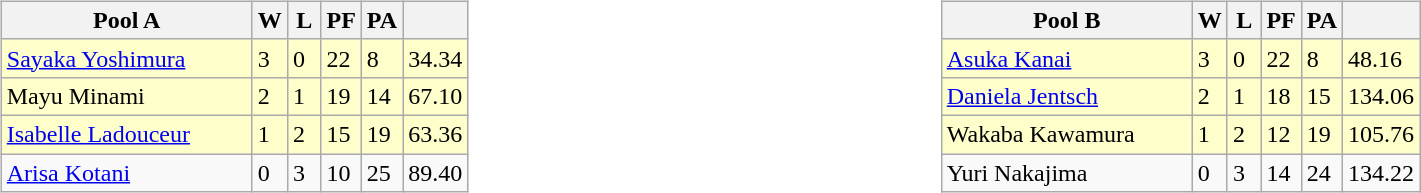<table table>
<tr>
<td valign=top width=10%><br><table class=wikitable>
<tr>
<th width=160>Pool A</th>
<th width=15>W</th>
<th width=15>L</th>
<th width=15>PF</th>
<th width=15>PA</th>
<th width=20></th>
</tr>
<tr bgcolor=#ffffcc>
<td> <a href='#'>Sayaka Yoshimura</a></td>
<td>3</td>
<td>0</td>
<td>22</td>
<td>8</td>
<td>34.34</td>
</tr>
<tr bgcolor=#ffffcc>
<td> Mayu Minami</td>
<td>2</td>
<td>1</td>
<td>19</td>
<td>14</td>
<td>67.10</td>
</tr>
<tr bgcolor=#ffffcc>
<td> <a href='#'>Isabelle Ladouceur</a></td>
<td>1</td>
<td>2</td>
<td>15</td>
<td>19</td>
<td>63.36</td>
</tr>
<tr>
<td> <a href='#'>Arisa Kotani</a></td>
<td>0</td>
<td>3</td>
<td>10</td>
<td>25</td>
<td>89.40</td>
</tr>
</table>
</td>
<td valign=top width=10%><br><table class=wikitable>
<tr>
<th width=160>Pool B</th>
<th width=15>W</th>
<th width=15>L</th>
<th width=15>PF</th>
<th width=15>PA</th>
<th width=20></th>
</tr>
<tr bgcolor=#ffffcc>
<td> <a href='#'>Asuka Kanai</a></td>
<td>3</td>
<td>0</td>
<td>22</td>
<td>8</td>
<td>48.16</td>
</tr>
<tr bgcolor=#ffffcc>
<td> <a href='#'>Daniela Jentsch</a></td>
<td>2</td>
<td>1</td>
<td>18</td>
<td>15</td>
<td>134.06</td>
</tr>
<tr bgcolor=#ffffcc>
<td> Wakaba Kawamura</td>
<td>1</td>
<td>2</td>
<td>12</td>
<td>19</td>
<td>105.76</td>
</tr>
<tr>
<td> Yuri Nakajima</td>
<td>0</td>
<td>3</td>
<td>14</td>
<td>24</td>
<td>134.22</td>
</tr>
</table>
</td>
</tr>
</table>
